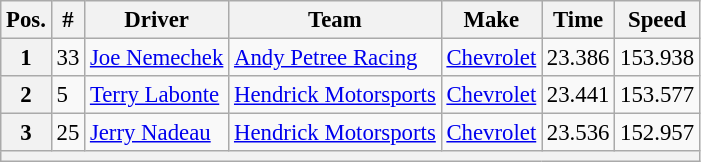<table class="wikitable" style="font-size:95%">
<tr>
<th>Pos.</th>
<th>#</th>
<th>Driver</th>
<th>Team</th>
<th>Make</th>
<th>Time</th>
<th>Speed</th>
</tr>
<tr>
<th>1</th>
<td>33</td>
<td><a href='#'>Joe Nemechek</a></td>
<td><a href='#'>Andy Petree Racing</a></td>
<td><a href='#'>Chevrolet</a></td>
<td>23.386</td>
<td>153.938</td>
</tr>
<tr>
<th>2</th>
<td>5</td>
<td><a href='#'>Terry Labonte</a></td>
<td><a href='#'>Hendrick Motorsports</a></td>
<td><a href='#'>Chevrolet</a></td>
<td>23.441</td>
<td>153.577</td>
</tr>
<tr>
<th>3</th>
<td>25</td>
<td><a href='#'>Jerry Nadeau</a></td>
<td><a href='#'>Hendrick Motorsports</a></td>
<td><a href='#'>Chevrolet</a></td>
<td>23.536</td>
<td>152.957</td>
</tr>
<tr>
<th colspan="7"></th>
</tr>
</table>
